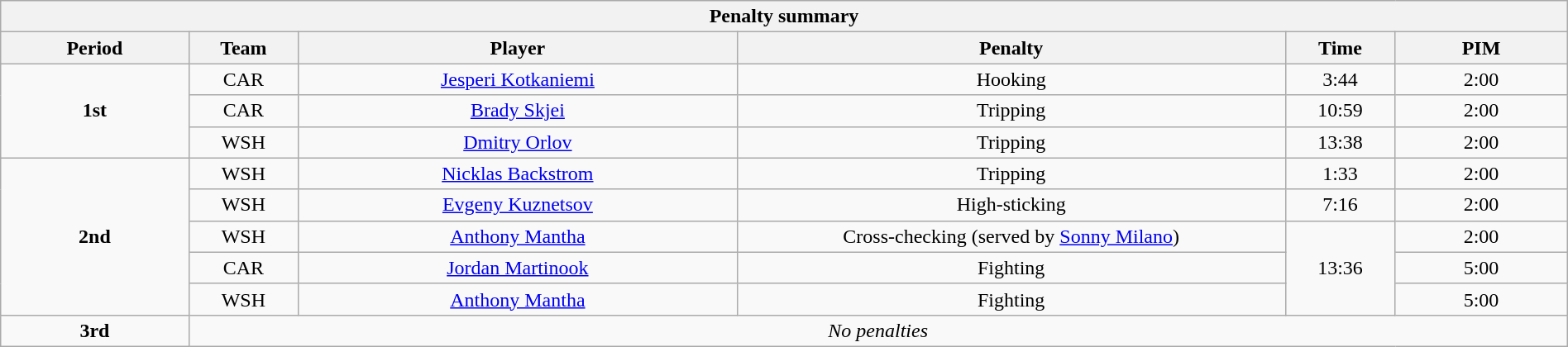<table style="width:100%;" class="wikitable">
<tr>
<th colspan=6>Penalty summary</th>
</tr>
<tr>
<th style="width:12%;">Period</th>
<th style="width:7%;">Team</th>
<th style="width:28%;">Player</th>
<th style="width:35%;">Penalty</th>
<th style="width:7%;">Time</th>
<th style="width:11%;">PIM</th>
</tr>
<tr>
<td style="text-align:center;" rowspan="3"><strong>1st</strong></td>
<td align=center>CAR</td>
<td align=center><a href='#'>Jesperi Kotkaniemi</a></td>
<td align=center>Hooking</td>
<td align=center>3:44</td>
<td align=center>2:00</td>
</tr>
<tr>
<td align=center>CAR</td>
<td align=center><a href='#'>Brady Skjei</a></td>
<td align=center>Tripping</td>
<td align=center>10:59</td>
<td align=center>2:00</td>
</tr>
<tr>
<td align=center>WSH</td>
<td align=center><a href='#'>Dmitry Orlov</a></td>
<td align=center>Tripping</td>
<td align=center>13:38</td>
<td align=center>2:00</td>
</tr>
<tr>
<td style="text-align:center;" rowspan="5"><strong>2nd</strong></td>
<td align=center>WSH</td>
<td align=center><a href='#'>Nicklas Backstrom</a></td>
<td align=center>Tripping</td>
<td align=center>1:33</td>
<td align=center>2:00</td>
</tr>
<tr>
<td align=center>WSH</td>
<td align=center><a href='#'>Evgeny Kuznetsov</a></td>
<td align=center>High-sticking</td>
<td align=center>7:16</td>
<td align=center>2:00</td>
</tr>
<tr>
<td align=center>WSH</td>
<td align=center><a href='#'>Anthony Mantha</a></td>
<td align=center>Cross-checking (served by <a href='#'>Sonny Milano</a>)</td>
<td align=center rowspan="3">13:36</td>
<td align=center>2:00</td>
</tr>
<tr>
<td align=center>CAR</td>
<td align=center><a href='#'>Jordan Martinook</a></td>
<td align=center>Fighting</td>
<td align=center>5:00</td>
</tr>
<tr>
<td align=center>WSH</td>
<td align=center><a href='#'>Anthony Mantha</a></td>
<td align=center>Fighting</td>
<td align=center>5:00</td>
</tr>
<tr>
<td style="text-align:center;"><strong>3rd</strong></td>
<td align=center colspan="5"><em>No penalties</em></td>
</tr>
</table>
